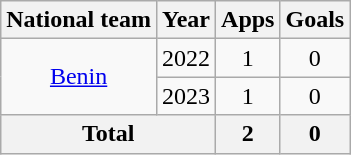<table class="wikitable" style="text-align:center">
<tr>
<th>National team</th>
<th>Year</th>
<th>Apps</th>
<th>Goals</th>
</tr>
<tr>
<td rowspan="2"><a href='#'>Benin</a></td>
<td>2022</td>
<td>1</td>
<td>0</td>
</tr>
<tr>
<td>2023</td>
<td>1</td>
<td>0</td>
</tr>
<tr>
<th colspan="2">Total</th>
<th>2</th>
<th>0</th>
</tr>
</table>
